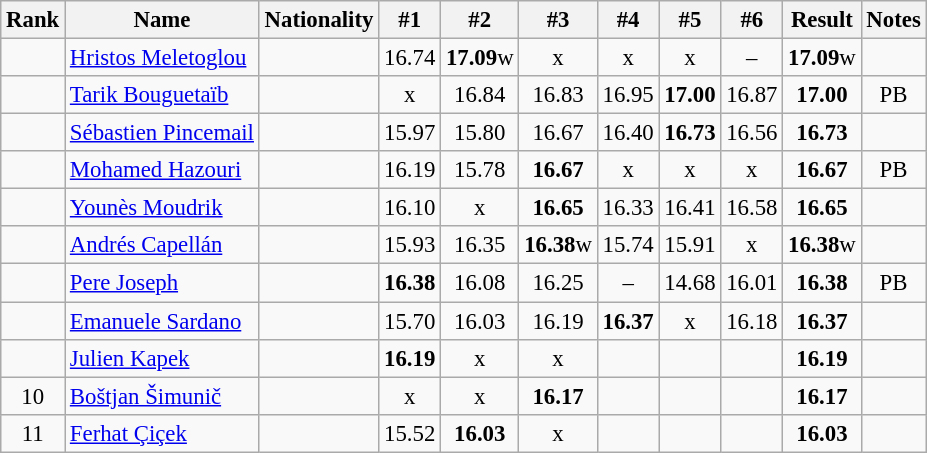<table class="wikitable sortable" style="text-align:center;font-size:95%">
<tr>
<th>Rank</th>
<th>Name</th>
<th>Nationality</th>
<th>#1</th>
<th>#2</th>
<th>#3</th>
<th>#4</th>
<th>#5</th>
<th>#6</th>
<th>Result</th>
<th>Notes</th>
</tr>
<tr>
<td></td>
<td align=left><a href='#'>Hristos Meletoglou</a></td>
<td align=left></td>
<td>16.74</td>
<td><strong>17.09</strong>w</td>
<td>x</td>
<td>x</td>
<td>x</td>
<td>–</td>
<td><strong>17.09</strong>w</td>
<td></td>
</tr>
<tr>
<td></td>
<td align=left><a href='#'>Tarik Bouguetaïb</a></td>
<td align=left></td>
<td>x</td>
<td>16.84</td>
<td>16.83</td>
<td>16.95</td>
<td><strong>17.00</strong></td>
<td>16.87</td>
<td><strong>17.00</strong></td>
<td>PB</td>
</tr>
<tr>
<td></td>
<td align=left><a href='#'>Sébastien Pincemail</a></td>
<td align=left></td>
<td>15.97</td>
<td>15.80</td>
<td>16.67</td>
<td>16.40</td>
<td><strong>16.73</strong></td>
<td>16.56</td>
<td><strong>16.73</strong></td>
<td></td>
</tr>
<tr>
<td></td>
<td align=left><a href='#'>Mohamed Hazouri</a></td>
<td align=left></td>
<td>16.19</td>
<td>15.78</td>
<td><strong>16.67</strong></td>
<td>x</td>
<td>x</td>
<td>x</td>
<td><strong>16.67</strong></td>
<td>PB</td>
</tr>
<tr>
<td></td>
<td align=left><a href='#'>Younès Moudrik</a></td>
<td align=left></td>
<td>16.10</td>
<td>x</td>
<td><strong>16.65</strong></td>
<td>16.33</td>
<td>16.41</td>
<td>16.58</td>
<td><strong>16.65</strong></td>
<td></td>
</tr>
<tr>
<td></td>
<td align=left><a href='#'>Andrés Capellán</a></td>
<td align=left></td>
<td>15.93</td>
<td>16.35</td>
<td><strong>16.38</strong>w</td>
<td>15.74</td>
<td>15.91</td>
<td>x</td>
<td><strong>16.38</strong>w</td>
<td></td>
</tr>
<tr>
<td></td>
<td align=left><a href='#'>Pere Joseph</a></td>
<td align=left></td>
<td><strong>16.38</strong></td>
<td>16.08</td>
<td>16.25</td>
<td>–</td>
<td>14.68</td>
<td>16.01</td>
<td><strong>16.38</strong></td>
<td>PB</td>
</tr>
<tr>
<td></td>
<td align=left><a href='#'>Emanuele Sardano</a></td>
<td align=left></td>
<td>15.70</td>
<td>16.03</td>
<td>16.19</td>
<td><strong>16.37</strong></td>
<td>x</td>
<td>16.18</td>
<td><strong>16.37</strong></td>
<td></td>
</tr>
<tr>
<td></td>
<td align=left><a href='#'>Julien Kapek</a></td>
<td align=left></td>
<td><strong>16.19</strong></td>
<td>x</td>
<td>x</td>
<td></td>
<td></td>
<td></td>
<td><strong>16.19</strong></td>
<td></td>
</tr>
<tr>
<td>10</td>
<td align=left><a href='#'>Boštjan Šimunič</a></td>
<td align=left></td>
<td>x</td>
<td>x</td>
<td><strong>16.17</strong></td>
<td></td>
<td></td>
<td></td>
<td><strong>16.17</strong></td>
<td></td>
</tr>
<tr>
<td>11</td>
<td align=left><a href='#'>Ferhat Çiçek</a></td>
<td align=left></td>
<td>15.52</td>
<td><strong>16.03</strong></td>
<td>x</td>
<td></td>
<td></td>
<td></td>
<td><strong>16.03</strong></td>
<td></td>
</tr>
</table>
